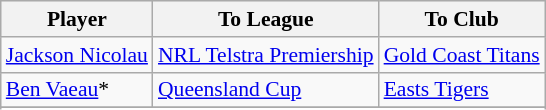<table class="wikitable" style="font-size:90%">
<tr bgcolor="#efefef">
<th width=" ">Player</th>
<th width=" ">To League</th>
<th width=" ">To Club</th>
</tr>
<tr>
<td> <a href='#'>Jackson Nicolau</a></td>
<td><a href='#'>NRL Telstra Premiership</a></td>
<td> <a href='#'>Gold Coast Titans</a></td>
</tr>
<tr>
<td> <a href='#'>Ben Vaeau</a>*</td>
<td><a href='#'>Queensland Cup</a></td>
<td> <a href='#'>Easts Tigers</a></td>
</tr>
<tr>
</tr>
<tr>
</tr>
</table>
